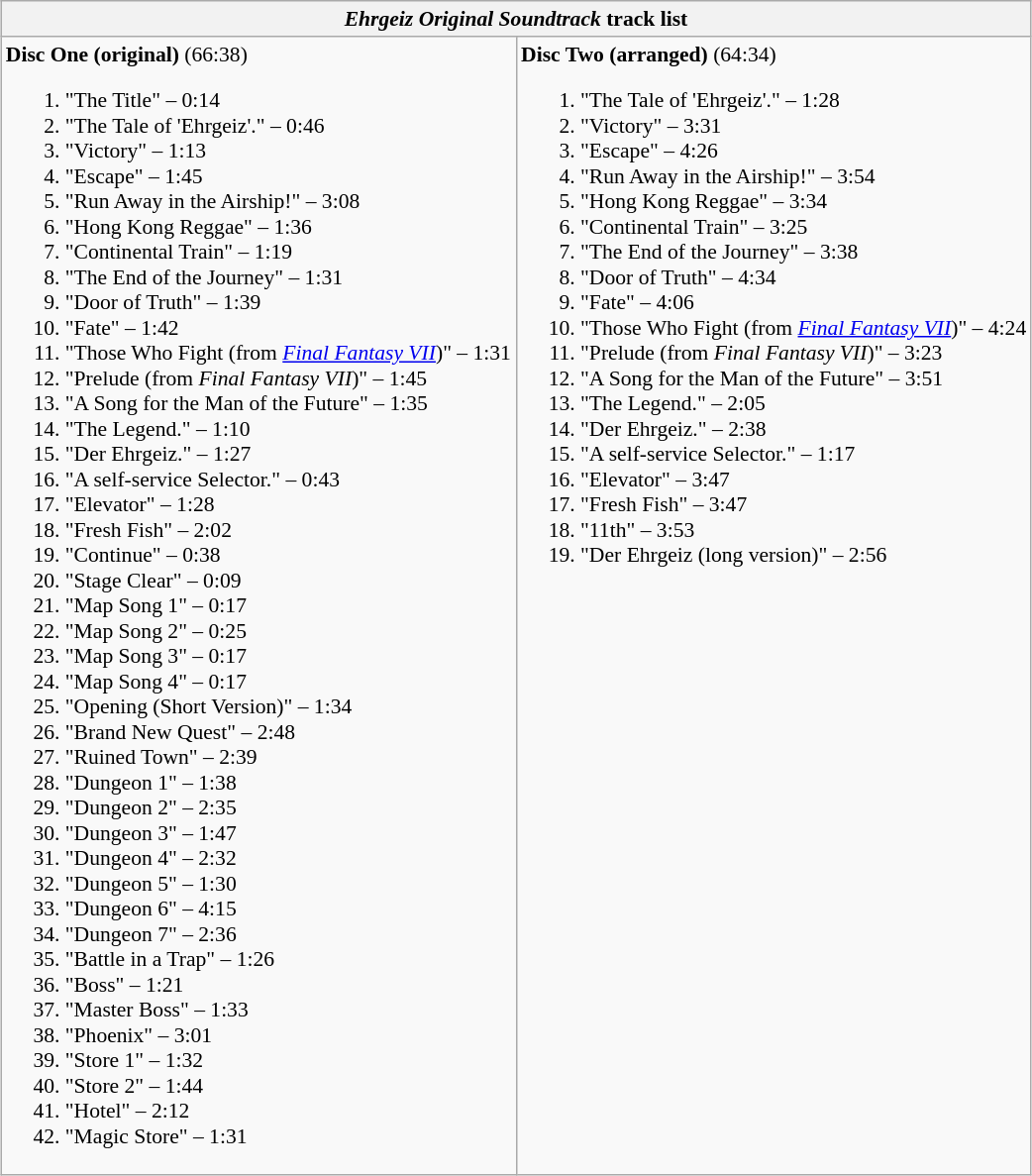<table class="wikitable collapsible collapsed" style="clear:none; font-size:90%; padding:0 auto; margin:auto;">
<tr>
<th colspan="2"><em>Ehrgeiz Original Soundtrack</em> track list</th>
</tr>
<tr>
<td valign="top"><strong>Disc One (original)</strong> (66:38)<br><ol><li>"The Title" – 0:14</li><li>"The Tale of 'Ehrgeiz'." – 0:46</li><li>"Victory" – 1:13</li><li>"Escape" – 1:45</li><li>"Run Away in the Airship!" – 3:08</li><li>"Hong Kong Reggae" – 1:36</li><li>"Continental Train" – 1:19</li><li>"The End of the Journey"  – 1:31</li><li>"Door of Truth" – 1:39</li><li>"Fate" – 1:42</li><li>"Those Who Fight (from <em><a href='#'>Final Fantasy VII</a></em>)" – 1:31</li><li>"Prelude (from <em>Final Fantasy VII</em>)" – 1:45</li><li>"A Song for the Man of the Future" – 1:35</li><li>"The Legend." – 1:10</li><li>"Der Ehrgeiz." – 1:27</li><li>"A self-service Selector." – 0:43</li><li>"Elevator" – 1:28</li><li>"Fresh Fish" – 2:02</li><li>"Continue" – 0:38</li><li>"Stage Clear" – 0:09</li><li>"Map Song 1" – 0:17</li><li>"Map Song 2" – 0:25</li><li>"Map Song 3" – 0:17</li><li>"Map Song 4" – 0:17</li><li>"Opening (Short Version)"  – 1:34</li><li>"Brand New Quest" – 2:48</li><li>"Ruined Town" – 2:39</li><li>"Dungeon 1" – 1:38</li><li>"Dungeon 2" – 2:35</li><li>"Dungeon 3" – 1:47</li><li>"Dungeon 4" – 2:32</li><li>"Dungeon 5" – 1:30</li><li>"Dungeon 6" – 4:15</li><li>"Dungeon 7" – 2:36</li><li>"Battle in a Trap"  – 1:26</li><li>"Boss" – 1:21</li><li>"Master Boss" – 1:33</li><li>"Phoenix" – 3:01</li><li>"Store 1" – 1:32</li><li>"Store 2" – 1:44</li><li>"Hotel" – 2:12</li><li>"Magic Store" – 1:31</li></ol></td>
<td valign="top"><strong>Disc Two (arranged)</strong> (64:34)<br><ol><li>"The Tale of 'Ehrgeiz'." – 1:28</li><li>"Victory" – 3:31</li><li>"Escape" – 4:26</li><li>"Run Away in the Airship!" – 3:54</li><li>"Hong Kong Reggae" – 3:34</li><li>"Continental Train" – 3:25</li><li>"The End of the Journey" – 3:38</li><li>"Door of Truth" – 4:34</li><li>"Fate" – 4:06</li><li>"Those Who Fight (from <em><a href='#'>Final Fantasy VII</a></em>)" – 4:24</li><li>"Prelude (from <em>Final Fantasy VII</em>)" – 3:23</li><li>"A Song for the Man of the Future" – 3:51</li><li>"The Legend." – 2:05</li><li>"Der Ehrgeiz." – 2:38</li><li>"A self-service Selector." – 1:17</li><li>"Elevator" – 3:47</li><li>"Fresh Fish" – 3:47</li><li>"11th" – 3:53</li><li>"Der Ehrgeiz (long version)" – 2:56</li></ol></td>
</tr>
</table>
